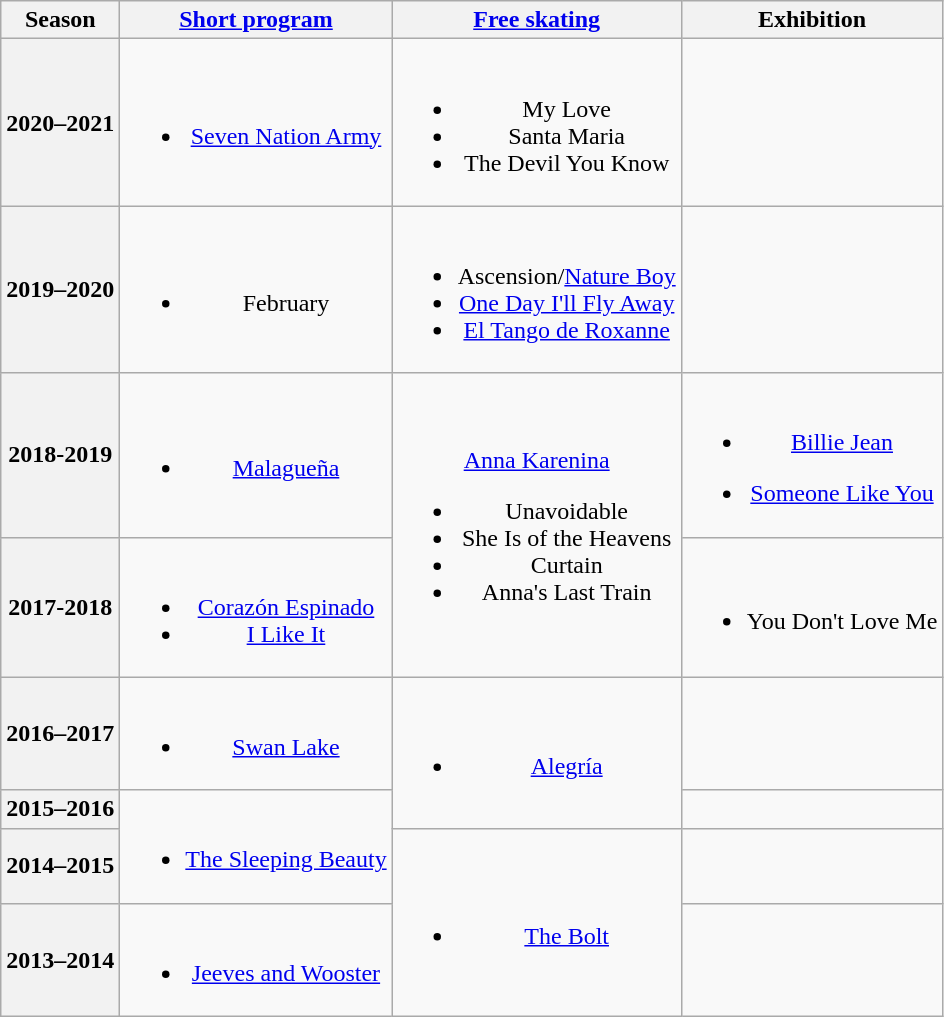<table class=wikitable style=text-align:center>
<tr>
<th>Season</th>
<th><a href='#'>Short program</a></th>
<th><a href='#'>Free skating</a></th>
<th>Exhibition</th>
</tr>
<tr>
<th>2020–2021</th>
<td><br><ul><li><a href='#'>Seven Nation Army</a> <br> </li></ul></td>
<td><br><ul><li>My Love <br> </li><li>Santa Maria <br> </li><li>The Devil You Know <br> </li></ul></td>
<td></td>
</tr>
<tr>
<th>2019–2020 <br> </th>
<td><br><ul><li>February <br> </li></ul></td>
<td><br><ul><li>Ascension/<a href='#'>Nature Boy</a> <br> </li><li><a href='#'>One Day I'll Fly Away</a> <br> </li><li><a href='#'>El Tango de Roxanne</a> <br> </li></ul></td>
<td></td>
</tr>
<tr>
<th>2018-2019 <br></th>
<td><br><ul><li><a href='#'>Malagueña</a> <br></li></ul></td>
<td rowspan=2><br><a href='#'>Anna Karenina</a><ul><li>Unavoidable</li><li>She Is of the Heavens</li><li>Curtain</li><li>Anna's Last Train <br> </li></ul></td>
<td><br><ul><li><a href='#'>Billie Jean</a> <br> </li></ul><ul><li><a href='#'>Someone Like You</a> <br> </li></ul></td>
</tr>
<tr>
<th>2017-2018 <br></th>
<td><br><ul><li><a href='#'>Corazón Espinado</a> <br></li><li><a href='#'>I Like It</a> <br></li></ul></td>
<td><br><ul><li>You Don't Love Me <br></li></ul></td>
</tr>
<tr>
<th>2016–2017 <br></th>
<td><br><ul><li><a href='#'>Swan Lake</a> <br></li></ul></td>
<td rowspan=2><br><ul><li><a href='#'>Alegría</a> <br></li></ul></td>
<td></td>
</tr>
<tr>
<th>2015–2016</th>
<td rowspan=2><br><ul><li><a href='#'>The Sleeping Beauty</a> <br></li></ul></td>
<td></td>
</tr>
<tr>
<th>2014–2015</th>
<td rowspan=2><br><ul><li><a href='#'>The Bolt</a> <br></li></ul></td>
<td></td>
</tr>
<tr>
<th>2013–2014</th>
<td><br><ul><li><a href='#'>Jeeves and Wooster</a> <br></li></ul></td>
<td></td>
</tr>
</table>
